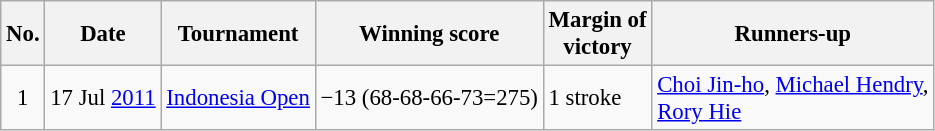<table class="wikitable" style="font-size:95%;">
<tr>
<th>No.</th>
<th>Date</th>
<th>Tournament</th>
<th>Winning score</th>
<th>Margin of<br>victory</th>
<th>Runners-up</th>
</tr>
<tr>
<td align=center>1</td>
<td align=right>17 Jul <a href='#'>2011</a></td>
<td><a href='#'>Indonesia Open</a></td>
<td>−13 (68-68-66-73=275)</td>
<td>1 stroke</td>
<td> <a href='#'>Choi Jin-ho</a>,  <a href='#'>Michael Hendry</a>,<br> <a href='#'>Rory Hie</a></td>
</tr>
</table>
